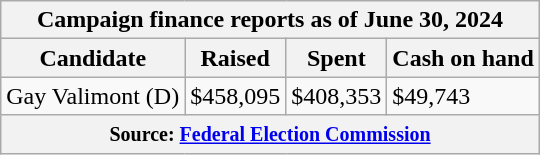<table class="wikitable sortable">
<tr>
<th colspan=4>Campaign finance reports as of June 30, 2024</th>
</tr>
<tr style="text-align:center;">
<th>Candidate</th>
<th>Raised</th>
<th>Spent</th>
<th>Cash on hand</th>
</tr>
<tr>
<td>Gay Valimont (D)</td>
<td>$458,095</td>
<td>$408,353</td>
<td>$49,743</td>
</tr>
<tr>
<th colspan="4"><small>Source: <a href='#'>Federal Election Commission</a></small></th>
</tr>
</table>
